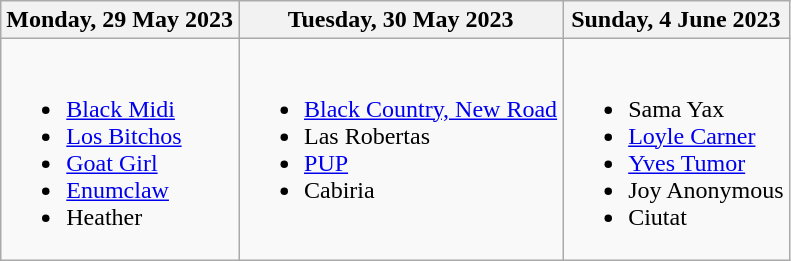<table class="wikitable">
<tr>
<th>Monday, 29 May 2023</th>
<th>Tuesday, 30 May 2023</th>
<th>Sunday, 4 June 2023</th>
</tr>
<tr valign="top">
<td><br><ul><li><a href='#'>Black Midi</a></li><li><a href='#'>Los Bitchos</a></li><li><a href='#'>Goat Girl</a></li><li><a href='#'>Enumclaw</a></li><li>Heather</li></ul></td>
<td><br><ul><li><a href='#'>Black Country, New Road</a></li><li>Las Robertas</li><li><a href='#'>PUP</a></li><li>Cabiria</li></ul></td>
<td><br><ul><li>Sama Yax</li><li><a href='#'>Loyle Carner</a></li><li><a href='#'>Yves Tumor</a></li><li>Joy Anonymous</li><li>Ciutat</li></ul></td>
</tr>
</table>
